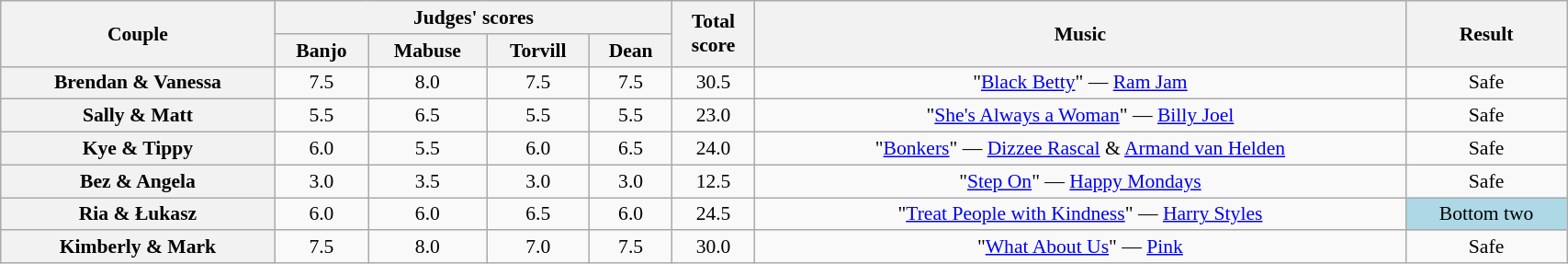<table class="wikitable sortable" style="text-align:center; font-size:90%; width:90%">
<tr>
<th scope="col" rowspan=2>Couple</th>
<th scope="col" colspan=4 class="unsortable">Judges' scores</th>
<th scope="col" rowspan=2>Total<br>score</th>
<th scope="col" rowspan=2 class="unsortable">Music</th>
<th scope="col" rowspan=2 class="unsortable">Result</th>
</tr>
<tr>
<th class="unsortable">Banjo</th>
<th class="unsortable">Mabuse</th>
<th class="unsortable">Torvill</th>
<th class="unsortable">Dean</th>
</tr>
<tr>
<th scope="row">Brendan & Vanessa</th>
<td>7.5</td>
<td>8.0</td>
<td>7.5</td>
<td>7.5</td>
<td>30.5</td>
<td>"<a href='#'>Black Betty</a>" — <a href='#'>Ram Jam</a></td>
<td>Safe</td>
</tr>
<tr>
<th scope="row">Sally & Matt</th>
<td>5.5</td>
<td>6.5</td>
<td>5.5</td>
<td>5.5</td>
<td>23.0</td>
<td>"<a href='#'>She's Always a Woman</a>" — <a href='#'>Billy Joel</a></td>
<td>Safe</td>
</tr>
<tr>
<th scope="row">Kye & Tippy</th>
<td>6.0</td>
<td>5.5</td>
<td>6.0</td>
<td>6.5</td>
<td>24.0</td>
<td>"<a href='#'>Bonkers</a>" — <a href='#'>Dizzee Rascal</a> & <a href='#'>Armand van Helden</a></td>
<td>Safe</td>
</tr>
<tr>
<th scope="row">Bez & Angela</th>
<td>3.0</td>
<td>3.5</td>
<td>3.0</td>
<td>3.0</td>
<td>12.5</td>
<td>"<a href='#'>Step On</a>" — <a href='#'>Happy Mondays</a></td>
<td>Safe</td>
</tr>
<tr>
<th scope="row">Ria & Łukasz</th>
<td>6.0</td>
<td>6.0</td>
<td>6.5</td>
<td>6.0</td>
<td>24.5</td>
<td>"<a href='#'>Treat People with Kindness</a>" — <a href='#'>Harry Styles</a></td>
<td bgcolor=lightblue>Bottom two</td>
</tr>
<tr>
<th scope="row">Kimberly & Mark</th>
<td>7.5</td>
<td>8.0</td>
<td>7.0</td>
<td>7.5</td>
<td>30.0</td>
<td>"<a href='#'>What About Us</a>" — <a href='#'>Pink</a></td>
<td>Safe</td>
</tr>
</table>
